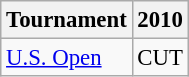<table class="wikitable" style="font-size:95%;text-align:center;">
<tr>
<th>Tournament</th>
<th>2010</th>
</tr>
<tr>
<td align=left><a href='#'>U.S. Open</a></td>
<td>CUT</td>
</tr>
</table>
